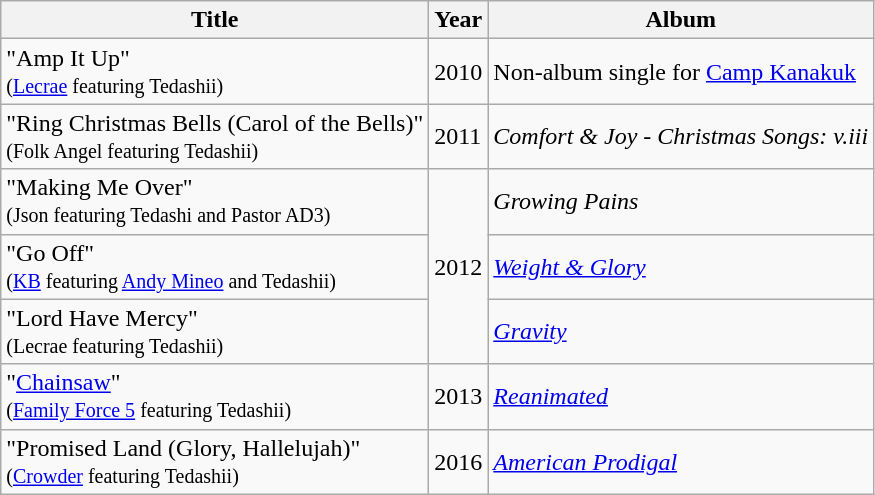<table class="wikitable">
<tr>
<th>Title</th>
<th>Year</th>
<th>Album</th>
</tr>
<tr>
<td>"Amp It Up" <br><small>(<a href='#'>Lecrae</a> featuring Tedashii)</small></td>
<td>2010</td>
<td>Non-album single for <a href='#'>Camp Kanakuk</a></td>
</tr>
<tr>
<td>"Ring Christmas Bells (Carol of the Bells)" <br><small>(Folk Angel featuring Tedashii)</small></td>
<td>2011</td>
<td><em>Comfort & Joy - Christmas Songs: v.iii</em></td>
</tr>
<tr>
<td>"Making Me Over" <br><small>(Json featuring Tedashi and Pastor AD3)</small></td>
<td rowspan="3">2012</td>
<td><em>Growing Pains</em></td>
</tr>
<tr>
<td>"Go Off" <br><small>(<a href='#'>KB</a> featuring <a href='#'>Andy Mineo</a> and Tedashii)</small></td>
<td><em><a href='#'>Weight & Glory</a></em></td>
</tr>
<tr>
<td>"Lord Have Mercy" <br><small>(Lecrae featuring Tedashii)</small></td>
<td><em><a href='#'>Gravity</a></em></td>
</tr>
<tr>
<td>"<a href='#'>Chainsaw</a>" <br><small>(<a href='#'>Family Force 5</a> featuring Tedashii)</small></td>
<td>2013</td>
<td><em><a href='#'>Reanimated</a></em></td>
</tr>
<tr>
<td>"Promised Land (Glory, Hallelujah)" <br><small>(<a href='#'>Crowder</a> featuring Tedashii)</small></td>
<td>2016</td>
<td><em><a href='#'>American Prodigal</a></em></td>
</tr>
</table>
